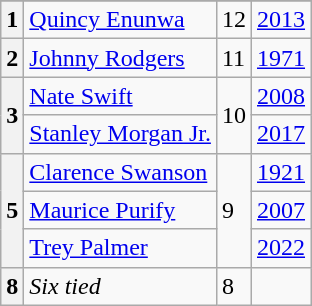<table class=wikitable>
<tr>
</tr>
<tr>
<th>1</th>
<td><a href='#'>Quincy Enunwa</a></td>
<td>12</td>
<td><a href='#'>2013</a></td>
</tr>
<tr>
<th>2</th>
<td><a href='#'>Johnny Rodgers</a></td>
<td>11</td>
<td><a href='#'>1971</a></td>
</tr>
<tr>
<th rowspan=2>3</th>
<td><a href='#'>Nate Swift</a></td>
<td rowspan=2>10</td>
<td><a href='#'>2008</a></td>
</tr>
<tr>
<td><a href='#'>Stanley Morgan Jr.</a></td>
<td><a href='#'>2017</a></td>
</tr>
<tr>
<th rowspan=3>5</th>
<td><a href='#'>Clarence Swanson</a></td>
<td rowspan=3>9</td>
<td><a href='#'>1921</a></td>
</tr>
<tr>
<td><a href='#'>Maurice Purify</a></td>
<td><a href='#'>2007</a></td>
</tr>
<tr>
<td><a href='#'>Trey Palmer</a></td>
<td><a href='#'>2022</a></td>
</tr>
<tr>
<th>8</th>
<td><em>Six tied</em></td>
<td>8</td>
<td colspan=2></td>
</tr>
</table>
